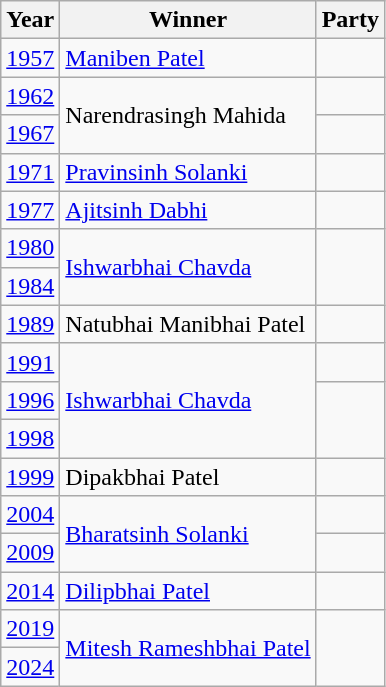<table class="wikitable sortable">
<tr>
<th>Year</th>
<th>Winner</th>
<th colspan=2>Party</th>
</tr>
<tr>
<td><a href='#'>1957</a></td>
<td><a href='#'>Maniben Patel</a></td>
<td></td>
</tr>
<tr>
<td><a href='#'>1962</a></td>
<td rowspan="2">Narendrasingh Mahida</td>
<td></td>
</tr>
<tr>
<td><a href='#'>1967</a></td>
<td></td>
</tr>
<tr>
<td><a href='#'>1971</a></td>
<td><a href='#'>Pravinsinh Solanki</a></td>
<td></td>
</tr>
<tr>
<td><a href='#'>1977</a></td>
<td><a href='#'>Ajitsinh Dabhi</a></td>
<td></td>
</tr>
<tr>
<td><a href='#'>1980</a></td>
<td rowspan="2"><a href='#'>Ishwarbhai Chavda</a></td>
</tr>
<tr>
<td><a href='#'>1984</a></td>
</tr>
<tr>
<td><a href='#'>1989</a></td>
<td>Natubhai Manibhai Patel</td>
<td></td>
</tr>
<tr>
<td><a href='#'>1991</a></td>
<td rowspan="3"><a href='#'>Ishwarbhai Chavda</a></td>
<td></td>
</tr>
<tr>
<td><a href='#'>1996</a></td>
</tr>
<tr>
<td><a href='#'>1998</a></td>
</tr>
<tr>
<td><a href='#'>1999</a></td>
<td>Dipakbhai Patel</td>
<td></td>
</tr>
<tr>
<td><a href='#'>2004</a></td>
<td rowspan="2"><a href='#'>Bharatsinh Solanki</a></td>
<td></td>
</tr>
<tr>
<td><a href='#'>2009</a></td>
</tr>
<tr>
<td><a href='#'>2014</a></td>
<td><a href='#'>Dilipbhai Patel</a></td>
<td></td>
</tr>
<tr>
<td><a href='#'>2019</a></td>
<td rowspan="2"><a href='#'>Mitesh Rameshbhai Patel</a></td>
</tr>
<tr>
<td><a href='#'>2024</a></td>
</tr>
</table>
